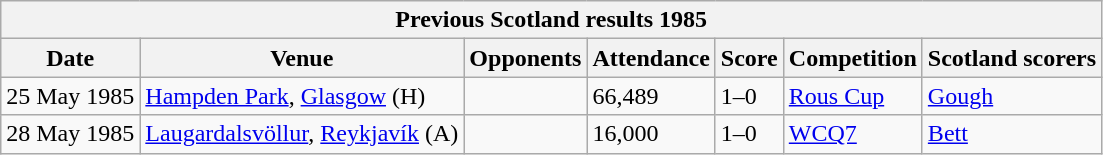<table class="wikitable">
<tr>
<th colspan=7>Previous Scotland results 1985</th>
</tr>
<tr>
<th>Date</th>
<th>Venue</th>
<th>Opponents</th>
<th>Attendance</th>
<th>Score</th>
<th>Competition</th>
<th>Scotland scorers</th>
</tr>
<tr>
<td>25 May 1985</td>
<td><a href='#'>Hampden Park</a>, <a href='#'>Glasgow</a> (H)</td>
<td></td>
<td>66,489</td>
<td>1–0</td>
<td><a href='#'>Rous Cup</a></td>
<td><a href='#'>Gough</a></td>
</tr>
<tr>
<td>28 May 1985</td>
<td><a href='#'>Laugardalsvöllur</a>, <a href='#'>Reykjavík</a> (A)</td>
<td></td>
<td>16,000</td>
<td>1–0</td>
<td><a href='#'>WCQ7</a></td>
<td><a href='#'>Bett</a></td>
</tr>
</table>
